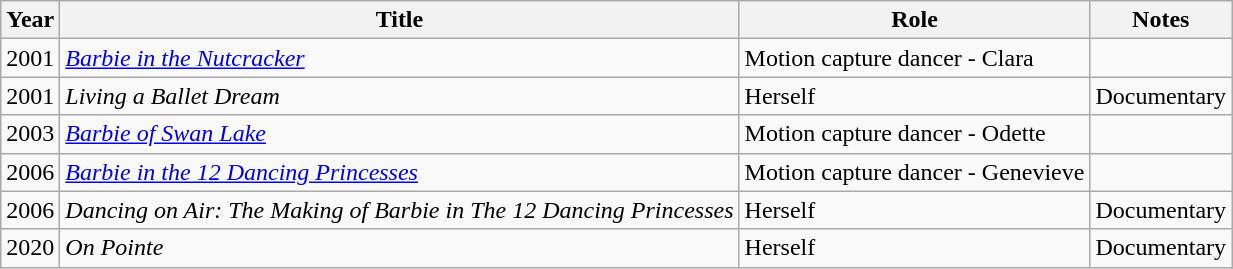<table class="wikitable">
<tr>
<th>Year</th>
<th><strong>Title</strong></th>
<th><strong>Role</strong></th>
<th><strong>Notes</strong></th>
</tr>
<tr>
<td>2001</td>
<td><em><a href='#'>Barbie in the Nutcracker</a></em></td>
<td>Motion capture dancer - Clara</td>
<td></td>
</tr>
<tr>
<td>2001</td>
<td><em>Living a Ballet Dream</em></td>
<td>Herself</td>
<td>Documentary</td>
</tr>
<tr>
<td>2003</td>
<td><em><a href='#'>Barbie of Swan Lake</a></em></td>
<td>Motion capture dancer - Odette</td>
<td></td>
</tr>
<tr>
<td>2006</td>
<td><em><a href='#'>Barbie in the 12 Dancing Princesses</a></em></td>
<td>Motion capture dancer - Genevieve</td>
<td></td>
</tr>
<tr>
<td>2006</td>
<td><em>Dancing on Air: The Making of Barbie in The 12 Dancing Princesses</em></td>
<td>Herself</td>
<td>Documentary</td>
</tr>
<tr>
<td>2020</td>
<td><em>On Pointe</em></td>
<td>Herself</td>
<td>Documentary</td>
</tr>
</table>
